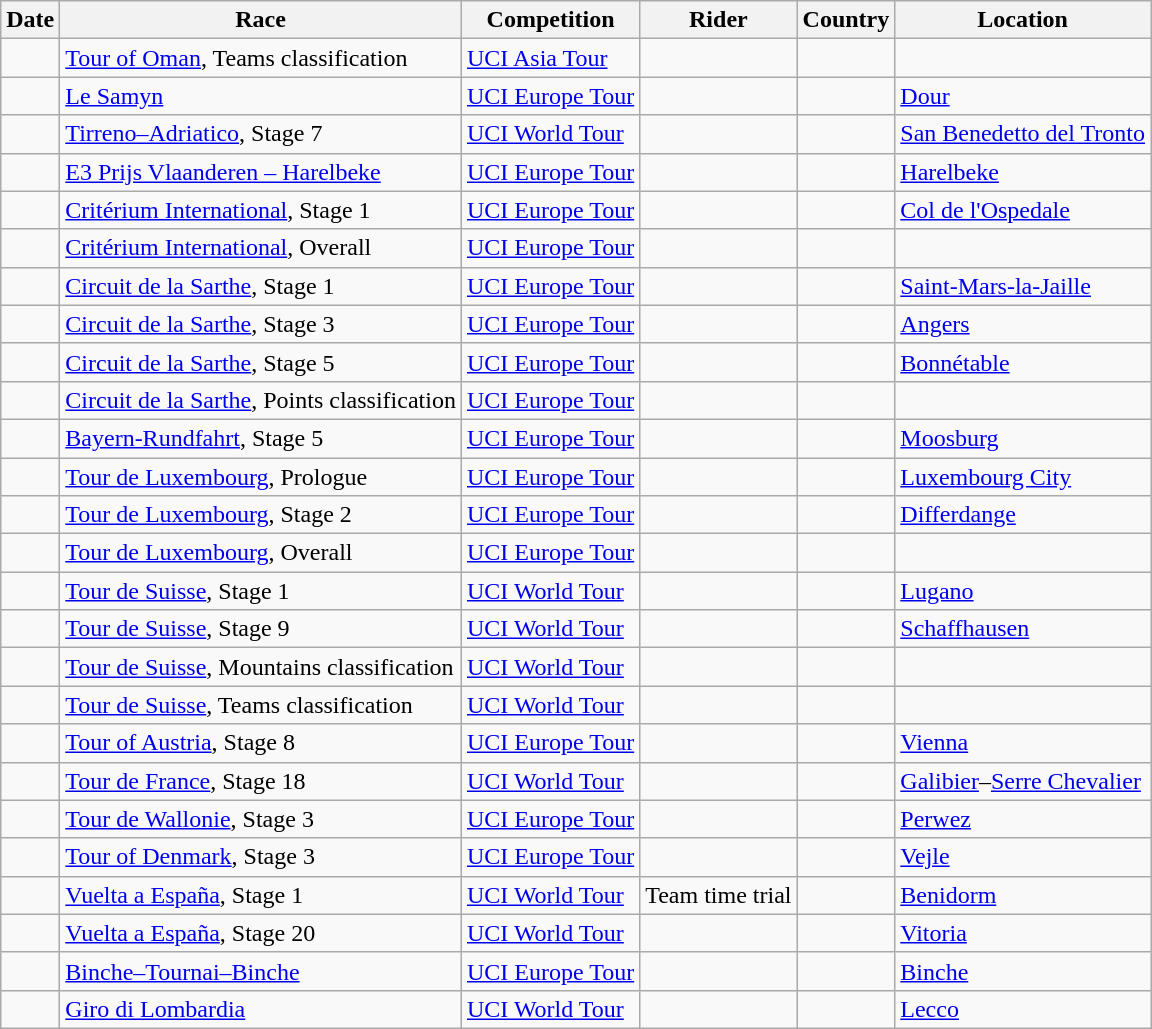<table class="wikitable sortable">
<tr>
<th>Date</th>
<th>Race</th>
<th>Competition</th>
<th>Rider</th>
<th>Country</th>
<th>Location</th>
</tr>
<tr>
<td></td>
<td><a href='#'>Tour of Oman</a>, Teams classification</td>
<td><a href='#'>UCI Asia Tour</a></td>
<td style="text-align:center;"></td>
<td></td>
<td></td>
</tr>
<tr>
<td></td>
<td><a href='#'>Le Samyn</a></td>
<td><a href='#'>UCI Europe Tour</a></td>
<td></td>
<td></td>
<td><a href='#'>Dour</a></td>
</tr>
<tr>
<td></td>
<td><a href='#'>Tirreno–Adriatico</a>, Stage 7</td>
<td><a href='#'>UCI World Tour</a></td>
<td></td>
<td></td>
<td><a href='#'>San Benedetto del Tronto</a></td>
</tr>
<tr>
<td></td>
<td><a href='#'>E3 Prijs Vlaanderen – Harelbeke</a></td>
<td><a href='#'>UCI Europe Tour</a></td>
<td></td>
<td></td>
<td><a href='#'>Harelbeke</a></td>
</tr>
<tr>
<td></td>
<td><a href='#'>Critérium International</a>, Stage 1</td>
<td><a href='#'>UCI Europe Tour</a></td>
<td></td>
<td></td>
<td><a href='#'>Col de l'Ospedale</a></td>
</tr>
<tr>
<td></td>
<td><a href='#'>Critérium International</a>, Overall</td>
<td><a href='#'>UCI Europe Tour</a></td>
<td></td>
<td></td>
<td></td>
</tr>
<tr>
<td></td>
<td><a href='#'>Circuit de la Sarthe</a>, Stage 1</td>
<td><a href='#'>UCI Europe Tour</a></td>
<td></td>
<td></td>
<td><a href='#'>Saint-Mars-la-Jaille</a></td>
</tr>
<tr>
<td></td>
<td><a href='#'>Circuit de la Sarthe</a>, Stage 3</td>
<td><a href='#'>UCI Europe Tour</a></td>
<td></td>
<td></td>
<td><a href='#'>Angers</a></td>
</tr>
<tr>
<td></td>
<td><a href='#'>Circuit de la Sarthe</a>, Stage 5</td>
<td><a href='#'>UCI Europe Tour</a></td>
<td></td>
<td></td>
<td><a href='#'>Bonnétable</a></td>
</tr>
<tr>
<td></td>
<td><a href='#'>Circuit de la Sarthe</a>, Points classification</td>
<td><a href='#'>UCI Europe Tour</a></td>
<td></td>
<td></td>
<td></td>
</tr>
<tr>
<td></td>
<td><a href='#'>Bayern-Rundfahrt</a>, Stage 5</td>
<td><a href='#'>UCI Europe Tour</a></td>
<td></td>
<td></td>
<td><a href='#'>Moosburg</a></td>
</tr>
<tr>
<td></td>
<td><a href='#'>Tour de Luxembourg</a>, Prologue</td>
<td><a href='#'>UCI Europe Tour</a></td>
<td></td>
<td></td>
<td><a href='#'>Luxembourg City</a></td>
</tr>
<tr>
<td></td>
<td><a href='#'>Tour de Luxembourg</a>, Stage 2</td>
<td><a href='#'>UCI Europe Tour</a></td>
<td></td>
<td></td>
<td><a href='#'>Differdange</a></td>
</tr>
<tr>
<td></td>
<td><a href='#'>Tour de Luxembourg</a>, Overall</td>
<td><a href='#'>UCI Europe Tour</a></td>
<td></td>
<td></td>
<td></td>
</tr>
<tr>
<td></td>
<td><a href='#'>Tour de Suisse</a>, Stage 1</td>
<td><a href='#'>UCI World Tour</a></td>
<td></td>
<td></td>
<td><a href='#'>Lugano</a></td>
</tr>
<tr>
<td></td>
<td><a href='#'>Tour de Suisse</a>, Stage 9</td>
<td><a href='#'>UCI World Tour</a></td>
<td></td>
<td></td>
<td><a href='#'>Schaffhausen</a></td>
</tr>
<tr>
<td></td>
<td><a href='#'>Tour de Suisse</a>, Mountains classification</td>
<td><a href='#'>UCI World Tour</a></td>
<td></td>
<td></td>
<td></td>
</tr>
<tr>
<td></td>
<td><a href='#'>Tour de Suisse</a>, Teams classification</td>
<td><a href='#'>UCI World Tour</a></td>
<td style="text-align:center;"></td>
<td></td>
<td></td>
</tr>
<tr>
<td></td>
<td><a href='#'>Tour of Austria</a>, Stage 8</td>
<td><a href='#'>UCI Europe Tour</a></td>
<td></td>
<td></td>
<td><a href='#'>Vienna</a></td>
</tr>
<tr>
<td></td>
<td><a href='#'>Tour de France</a>, Stage 18</td>
<td><a href='#'>UCI World Tour</a></td>
<td></td>
<td></td>
<td><a href='#'>Galibier</a>–<a href='#'>Serre Chevalier</a></td>
</tr>
<tr>
<td></td>
<td><a href='#'>Tour de Wallonie</a>, Stage 3</td>
<td><a href='#'>UCI Europe Tour</a></td>
<td></td>
<td></td>
<td><a href='#'>Perwez</a></td>
</tr>
<tr>
<td></td>
<td><a href='#'>Tour of Denmark</a>, Stage 3</td>
<td><a href='#'>UCI Europe Tour</a></td>
<td></td>
<td></td>
<td><a href='#'>Vejle</a></td>
</tr>
<tr>
<td></td>
<td><a href='#'>Vuelta a España</a>, Stage 1</td>
<td><a href='#'>UCI World Tour</a></td>
<td>Team time trial</td>
<td></td>
<td><a href='#'>Benidorm</a></td>
</tr>
<tr>
<td></td>
<td><a href='#'>Vuelta a España</a>, Stage 20</td>
<td><a href='#'>UCI World Tour</a></td>
<td></td>
<td></td>
<td><a href='#'>Vitoria</a></td>
</tr>
<tr>
<td></td>
<td><a href='#'>Binche–Tournai–Binche</a></td>
<td><a href='#'>UCI Europe Tour</a></td>
<td></td>
<td></td>
<td><a href='#'>Binche</a></td>
</tr>
<tr>
<td></td>
<td><a href='#'>Giro di Lombardia</a></td>
<td><a href='#'>UCI World Tour</a></td>
<td></td>
<td></td>
<td><a href='#'>Lecco</a></td>
</tr>
</table>
